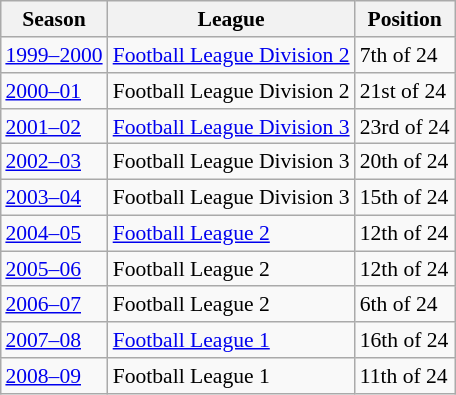<table class="wikitable" style="float:right; font-size: 90%; text-align: left;">
<tr>
<th>Season</th>
<th>League</th>
<th>Position</th>
</tr>
<tr>
<td><a href='#'>1999–2000</a></td>
<td><a href='#'>Football League Division 2</a></td>
<td>7th of 24</td>
</tr>
<tr>
<td><a href='#'>2000–01</a></td>
<td>Football League Division 2</td>
<td>21st of 24</td>
</tr>
<tr>
<td><a href='#'>2001–02</a></td>
<td><a href='#'>Football League Division 3</a></td>
<td>23rd of 24</td>
</tr>
<tr>
<td><a href='#'>2002–03</a></td>
<td>Football League Division 3</td>
<td>20th of 24</td>
</tr>
<tr>
<td><a href='#'>2003–04</a></td>
<td>Football League Division 3</td>
<td>15th of 24</td>
</tr>
<tr>
<td><a href='#'>2004–05</a></td>
<td><a href='#'>Football League 2</a></td>
<td>12th of 24</td>
</tr>
<tr>
<td><a href='#'>2005–06</a></td>
<td>Football League 2</td>
<td>12th of 24</td>
</tr>
<tr>
<td><a href='#'>2006–07</a></td>
<td>Football League 2</td>
<td>6th of 24</td>
</tr>
<tr>
<td><a href='#'>2007–08</a></td>
<td><a href='#'>Football League 1</a></td>
<td>16th of 24</td>
</tr>
<tr>
<td><a href='#'>2008–09</a></td>
<td>Football League 1</td>
<td>11th of 24</td>
</tr>
</table>
